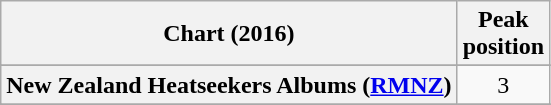<table class="wikitable sortable plainrowheaders" style="text-align:center">
<tr>
<th scope="col">Chart (2016)</th>
<th scope="col">Peak<br> position</th>
</tr>
<tr>
</tr>
<tr>
</tr>
<tr>
</tr>
<tr>
</tr>
<tr>
</tr>
<tr>
</tr>
<tr>
</tr>
<tr>
</tr>
<tr>
<th scope="row">New Zealand Heatseekers Albums (<a href='#'>RMNZ</a>)</th>
<td>3</td>
</tr>
<tr>
</tr>
<tr>
</tr>
<tr>
</tr>
<tr>
</tr>
<tr>
</tr>
</table>
